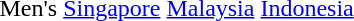<table>
<tr>
<td>Men's</td>
<td> <a href='#'>Singapore</a></td>
<td> <a href='#'>Malaysia</a></td>
<td> <a href='#'>Indonesia</a></td>
</tr>
</table>
